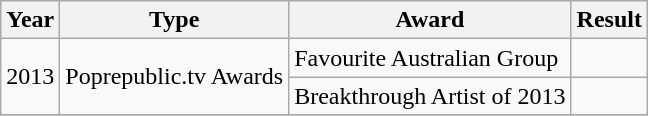<table class="wikitable">
<tr>
<th>Year</th>
<th>Type</th>
<th>Award</th>
<th>Result</th>
</tr>
<tr>
<td rowspan="2">2013</td>
<td rowspan="2">Poprepublic.tv Awards</td>
<td>Favourite Australian Group</td>
<td></td>
</tr>
<tr>
<td>Breakthrough Artist of 2013</td>
<td></td>
</tr>
<tr>
</tr>
</table>
